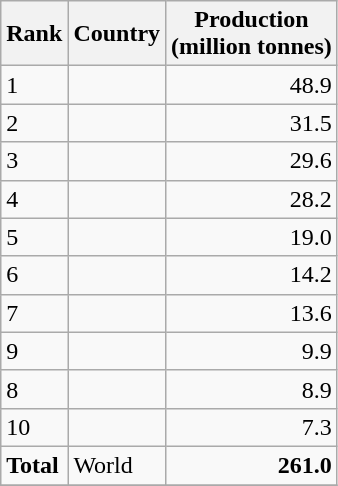<table class="wikitable">
<tr>
<th>Rank</th>
<th>Country</th>
<th abbr="Production">Production<br>(million tonnes)</th>
</tr>
<tr>
<td>1</td>
<td></td>
<td style="text-align:right;">48.9</td>
</tr>
<tr>
<td>2</td>
<td></td>
<td style="text-align:right;">31.5</td>
</tr>
<tr>
<td>3</td>
<td></td>
<td style="text-align:right;">29.6</td>
</tr>
<tr>
<td>4</td>
<td></td>
<td style="text-align:right;">28.2</td>
</tr>
<tr>
<td>5</td>
<td></td>
<td style="text-align:right;">19.0</td>
</tr>
<tr>
<td>6</td>
<td></td>
<td style="text-align:right;">14.2</td>
</tr>
<tr>
<td>7</td>
<td></td>
<td style="text-align:right;">13.6</td>
</tr>
<tr>
<td>9</td>
<td></td>
<td style="text-align:right;">9.9</td>
</tr>
<tr>
<td>8</td>
<td></td>
<td style="text-align:right;">8.9</td>
</tr>
<tr>
<td>10</td>
<td></td>
<td style="text-align:right;">7.3</td>
</tr>
<tr>
<td><strong>Total</strong></td>
<td>World</td>
<td style="text-align:right;"><strong>261.0</strong></td>
</tr>
<tr>
</tr>
</table>
